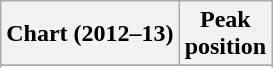<table class="wikitable sortable">
<tr>
<th align="left">Chart (2012–13)</th>
<th align="center">Peak<br>position</th>
</tr>
<tr>
</tr>
<tr>
</tr>
</table>
